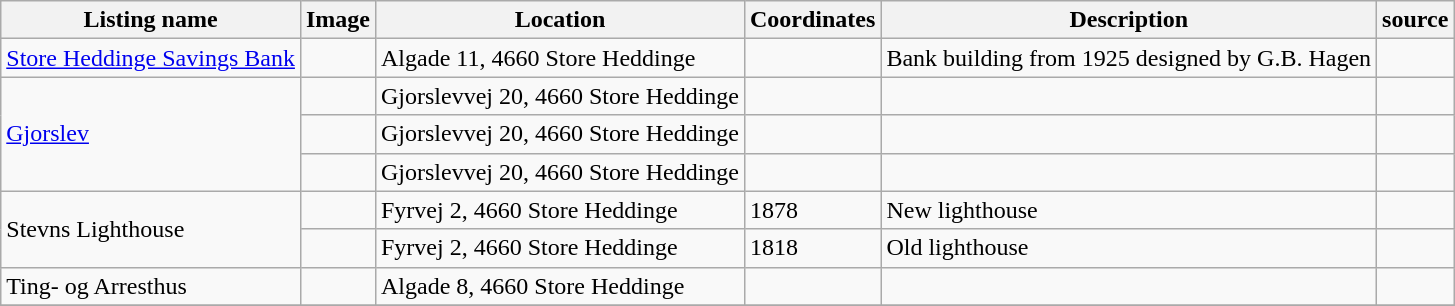<table class="wikitable sortable">
<tr>
<th>Listing name</th>
<th>Image</th>
<th>Location</th>
<th>Coordinates</th>
<th>Description</th>
<th>source</th>
</tr>
<tr>
<td><a href='#'>Store Heddinge Savings Bank</a></td>
<td></td>
<td>Algade 11, 4660 Store Heddinge</td>
<td></td>
<td>Bank building from 1925 designed by G.B. Hagen</td>
<td></td>
</tr>
<tr>
<td rowspan="3"><a href='#'>Gjorslev</a></td>
<td></td>
<td>Gjorslevvej 20, 4660 Store Heddinge</td>
<td></td>
<td></td>
<td></td>
</tr>
<tr>
<td></td>
<td>Gjorslevvej 20, 4660 Store Heddinge</td>
<td></td>
<td></td>
<td></td>
</tr>
<tr>
<td></td>
<td>Gjorslevvej 20, 4660 Store Heddinge</td>
<td></td>
<td></td>
<td></td>
</tr>
<tr>
<td rowspan="2">Stevns Lighthouse</td>
<td></td>
<td>Fyrvej 2, 4660 Store Heddinge</td>
<td>1878</td>
<td>New lighthouse</td>
<td></td>
</tr>
<tr>
<td></td>
<td>Fyrvej 2, 4660 Store Heddinge</td>
<td>1818</td>
<td>Old lighthouse</td>
<td></td>
</tr>
<tr>
<td>Ting- og Arresthus</td>
<td></td>
<td>Algade 8, 4660 Store Heddinge</td>
<td></td>
<td></td>
<td></td>
</tr>
<tr>
</tr>
</table>
